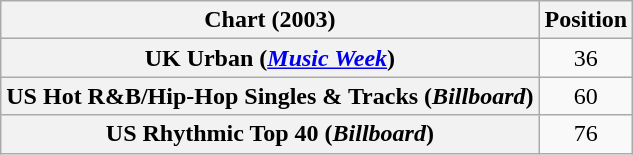<table class="wikitable sortable plainrowheaders" style="text-align:center">
<tr>
<th scope="col">Chart (2003)</th>
<th scope="col">Position</th>
</tr>
<tr>
<th scope="row">UK Urban (<em><a href='#'>Music Week</a></em>)</th>
<td>36</td>
</tr>
<tr>
<th scope="row">US Hot R&B/Hip-Hop Singles & Tracks (<em>Billboard</em>)</th>
<td>60</td>
</tr>
<tr>
<th scope="row">US Rhythmic Top 40 (<em>Billboard</em>)</th>
<td>76</td>
</tr>
</table>
